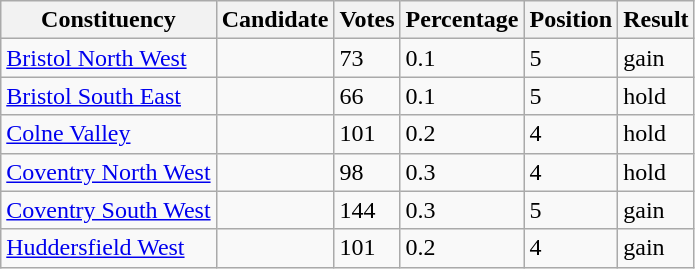<table class="wikitable sortable">
<tr>
<th>Constituency</th>
<th>Candidate</th>
<th>Votes</th>
<th>Percentage</th>
<th>Position</th>
<th colspan=2>Result</th>
</tr>
<tr>
<td><a href='#'>Bristol North West</a></td>
<td></td>
<td>73</td>
<td>0.1</td>
<td>5</td>
<td> gain</td>
</tr>
<tr>
<td><a href='#'>Bristol South East</a></td>
<td></td>
<td>66</td>
<td>0.1</td>
<td>5</td>
<td> hold</td>
</tr>
<tr>
<td><a href='#'>Colne Valley</a></td>
<td></td>
<td>101</td>
<td>0.2</td>
<td>4</td>
<td> hold</td>
</tr>
<tr>
<td><a href='#'>Coventry North West</a></td>
<td></td>
<td>98</td>
<td>0.3</td>
<td>4</td>
<td> hold</td>
</tr>
<tr>
<td><a href='#'>Coventry South West</a></td>
<td></td>
<td>144</td>
<td>0.3</td>
<td>5</td>
<td> gain</td>
</tr>
<tr>
<td><a href='#'>Huddersfield West</a></td>
<td></td>
<td>101</td>
<td>0.2</td>
<td>4</td>
<td> gain</td>
</tr>
</table>
